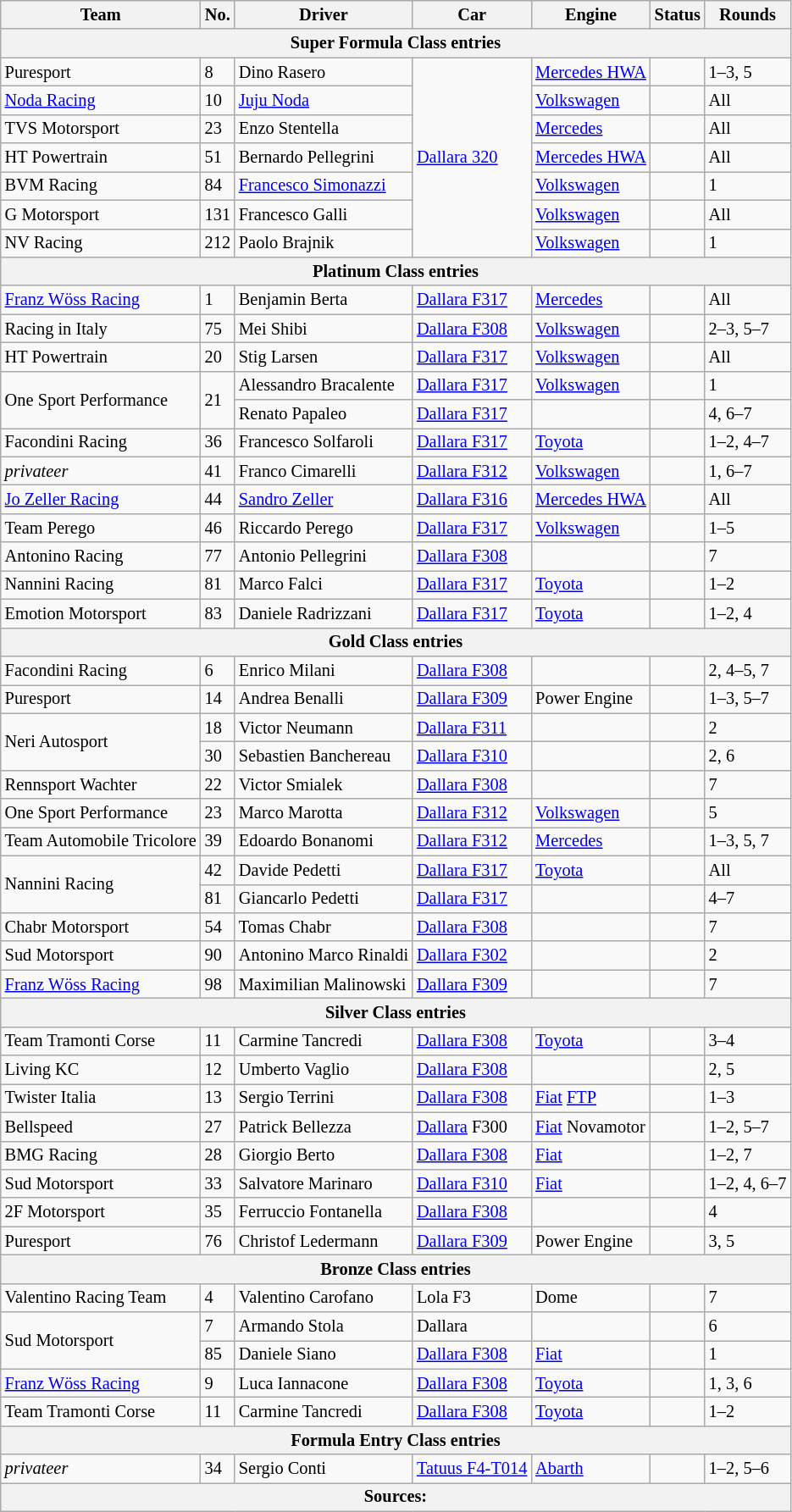<table class="wikitable" style="font-size:85%">
<tr>
<th>Team</th>
<th>No.</th>
<th>Driver</th>
<th>Car</th>
<th>Engine</th>
<th>Status</th>
<th>Rounds</th>
</tr>
<tr>
<th colspan="7">Super Formula Class entries</th>
</tr>
<tr>
<td> Puresport</td>
<td>8</td>
<td> Dino Rasero</td>
<td rowspan="7"><a href='#'>Dallara 320</a></td>
<td><a href='#'>Mercedes HWA</a></td>
<td></td>
<td>1–3, 5</td>
</tr>
<tr>
<td> <a href='#'>Noda Racing</a></td>
<td>10</td>
<td> <a href='#'>Juju Noda</a></td>
<td><a href='#'>Volkswagen</a></td>
<td></td>
<td>All</td>
</tr>
<tr>
<td> TVS Motorsport</td>
<td>23</td>
<td> Enzo Stentella</td>
<td><a href='#'>Mercedes</a></td>
<td></td>
<td>All</td>
</tr>
<tr>
<td> HT Powertrain</td>
<td>51</td>
<td> Bernardo Pellegrini</td>
<td><a href='#'>Mercedes HWA</a></td>
<td></td>
<td>All</td>
</tr>
<tr>
<td> BVM Racing</td>
<td>84</td>
<td> <a href='#'>Francesco Simonazzi</a></td>
<td><a href='#'>Volkswagen</a></td>
<td align="center"></td>
<td>1</td>
</tr>
<tr>
<td> G Motorsport</td>
<td>131</td>
<td> Francesco Galli</td>
<td><a href='#'>Volkswagen</a></td>
<td></td>
<td>All</td>
</tr>
<tr>
<td> NV Racing</td>
<td>212</td>
<td> Paolo Brajnik</td>
<td><a href='#'>Volkswagen</a></td>
<td></td>
<td>1</td>
</tr>
<tr>
<th colspan="7">Platinum Class entries</th>
</tr>
<tr>
<td> <a href='#'>Franz Wöss Racing</a></td>
<td>1</td>
<td> Benjamin Berta</td>
<td><a href='#'>Dallara F317</a></td>
<td><a href='#'>Mercedes</a></td>
<td></td>
<td>All</td>
</tr>
<tr>
<td> Racing in Italy</td>
<td>75</td>
<td> Mei Shibi</td>
<td><a href='#'>Dallara F308</a></td>
<td><a href='#'>Volkswagen</a></td>
<td></td>
<td>2–3, 5–7</td>
</tr>
<tr>
<td> HT Powertrain</td>
<td>20</td>
<td> Stig Larsen</td>
<td><a href='#'>Dallara F317</a></td>
<td><a href='#'>Volkswagen</a></td>
<td></td>
<td>All</td>
</tr>
<tr>
<td rowspan="2"> One Sport Performance</td>
<td rowspan="2">21</td>
<td> Alessandro Bracalente</td>
<td><a href='#'>Dallara F317</a></td>
<td><a href='#'>Volkswagen</a></td>
<td></td>
<td>1</td>
</tr>
<tr>
<td> Renato Papaleo</td>
<td><a href='#'>Dallara F317</a></td>
<td></td>
<td></td>
<td>4, 6–7</td>
</tr>
<tr>
<td> Facondini Racing</td>
<td>36</td>
<td> Francesco Solfaroli</td>
<td><a href='#'>Dallara F317</a></td>
<td><a href='#'>Toyota</a></td>
<td></td>
<td>1–2, 4–7</td>
</tr>
<tr>
<td><em>privateer</em></td>
<td>41</td>
<td> Franco Cimarelli</td>
<td><a href='#'>Dallara F312</a></td>
<td><a href='#'>Volkswagen</a></td>
<td></td>
<td>1, 6–7</td>
</tr>
<tr>
<td> <a href='#'>Jo Zeller Racing</a></td>
<td>44</td>
<td> <a href='#'>Sandro Zeller</a></td>
<td><a href='#'>Dallara F316</a></td>
<td><a href='#'>Mercedes HWA</a></td>
<td></td>
<td>All</td>
</tr>
<tr>
<td> Team Perego</td>
<td>46</td>
<td> Riccardo Perego</td>
<td><a href='#'>Dallara F317</a></td>
<td><a href='#'>Volkswagen</a></td>
<td></td>
<td>1–5</td>
</tr>
<tr>
<td> Antonino Racing</td>
<td>77</td>
<td> Antonio Pellegrini</td>
<td><a href='#'>Dallara F308</a></td>
<td></td>
<td></td>
<td>7</td>
</tr>
<tr>
<td> Nannini Racing</td>
<td>81</td>
<td> Marco Falci</td>
<td><a href='#'>Dallara F317</a></td>
<td><a href='#'>Toyota</a></td>
<td></td>
<td>1–2</td>
</tr>
<tr>
<td> Emotion Motorsport</td>
<td>83</td>
<td> Daniele Radrizzani</td>
<td><a href='#'>Dallara F317</a></td>
<td><a href='#'>Toyota</a></td>
<td></td>
<td>1–2, 4</td>
</tr>
<tr>
<th colspan="7">Gold Class entries</th>
</tr>
<tr>
<td> Facondini Racing</td>
<td>6</td>
<td> Enrico Milani</td>
<td><a href='#'>Dallara F308</a></td>
<td></td>
<td></td>
<td>2, 4–5, 7</td>
</tr>
<tr>
<td> Puresport</td>
<td>14</td>
<td> Andrea Benalli</td>
<td><a href='#'>Dallara F309</a></td>
<td>Power Engine</td>
<td></td>
<td>1–3, 5–7</td>
</tr>
<tr>
<td rowspan="2"> Neri Autosport</td>
<td>18</td>
<td> Victor Neumann</td>
<td><a href='#'>Dallara F311</a></td>
<td></td>
<td></td>
<td>2</td>
</tr>
<tr>
<td>30</td>
<td> Sebastien Banchereau</td>
<td><a href='#'>Dallara F310</a></td>
<td></td>
<td></td>
<td>2, 6</td>
</tr>
<tr>
<td> Rennsport Wachter</td>
<td>22</td>
<td> Victor Smialek</td>
<td><a href='#'>Dallara F308</a></td>
<td></td>
<td></td>
<td>7</td>
</tr>
<tr>
<td> One Sport Performance</td>
<td>23</td>
<td> Marco Marotta</td>
<td><a href='#'>Dallara F312</a></td>
<td><a href='#'>Volkswagen</a></td>
<td></td>
<td>5</td>
</tr>
<tr>
<td> Team Automobile Tricolore</td>
<td>39</td>
<td> Edoardo Bonanomi</td>
<td><a href='#'>Dallara F312</a></td>
<td><a href='#'>Mercedes</a></td>
<td></td>
<td>1–3, 5, 7</td>
</tr>
<tr>
<td rowspan="2"> Nannini Racing</td>
<td>42</td>
<td> Davide Pedetti</td>
<td><a href='#'>Dallara F317</a></td>
<td><a href='#'>Toyota</a></td>
<td></td>
<td>All</td>
</tr>
<tr>
<td>81</td>
<td> Giancarlo Pedetti</td>
<td><a href='#'>Dallara F317</a></td>
<td></td>
<td></td>
<td>4–7</td>
</tr>
<tr>
<td> Chabr Motorsport</td>
<td>54</td>
<td> Tomas Chabr</td>
<td><a href='#'>Dallara F308</a></td>
<td></td>
<td></td>
<td>7</td>
</tr>
<tr>
<td> Sud Motorsport</td>
<td>90</td>
<td> Antonino Marco Rinaldi</td>
<td><a href='#'>Dallara F302</a></td>
<td></td>
<td></td>
<td>2</td>
</tr>
<tr>
<td> <a href='#'>Franz Wöss Racing</a></td>
<td>98</td>
<td> Maximilian Malinowski</td>
<td><a href='#'>Dallara F309</a></td>
<td></td>
<td></td>
<td>7</td>
</tr>
<tr>
<th colspan="7">Silver Class entries</th>
</tr>
<tr>
<td> Team Tramonti Corse</td>
<td>11</td>
<td> Carmine Tancredi</td>
<td><a href='#'>Dallara F308</a></td>
<td><a href='#'>Toyota</a></td>
<td></td>
<td>3–4</td>
</tr>
<tr>
<td> Living KC</td>
<td>12</td>
<td> Umberto Vaglio</td>
<td><a href='#'>Dallara F308</a></td>
<td></td>
<td></td>
<td>2, 5</td>
</tr>
<tr>
<td> Twister Italia</td>
<td>13</td>
<td> Sergio Terrini</td>
<td><a href='#'>Dallara F308</a></td>
<td><a href='#'>Fiat</a> <a href='#'>FTP</a></td>
<td></td>
<td>1–3</td>
</tr>
<tr>
<td> Bellspeed</td>
<td>27</td>
<td> Patrick Bellezza</td>
<td><a href='#'>Dallara</a> F300</td>
<td><a href='#'>Fiat</a> Novamotor</td>
<td></td>
<td>1–2, 5–7</td>
</tr>
<tr>
<td> BMG Racing</td>
<td>28</td>
<td> Giorgio Berto</td>
<td><a href='#'>Dallara F308</a></td>
<td><a href='#'>Fiat</a></td>
<td></td>
<td>1–2, 7</td>
</tr>
<tr>
<td> Sud Motorsport</td>
<td>33</td>
<td> Salvatore Marinaro</td>
<td><a href='#'>Dallara F310</a></td>
<td><a href='#'>Fiat</a></td>
<td></td>
<td>1–2, 4, 6–7</td>
</tr>
<tr>
<td> 2F Motorsport</td>
<td>35</td>
<td> Ferruccio Fontanella</td>
<td><a href='#'>Dallara F308</a></td>
<td></td>
<td></td>
<td>4</td>
</tr>
<tr>
<td> Puresport</td>
<td>76</td>
<td> Christof Ledermann</td>
<td><a href='#'>Dallara F309</a></td>
<td>Power Engine</td>
<td></td>
<td>3, 5</td>
</tr>
<tr>
<th colspan="7">Bronze Class entries</th>
</tr>
<tr>
<td> Valentino Racing Team</td>
<td>4</td>
<td> Valentino Carofano</td>
<td>Lola F3</td>
<td>Dome</td>
<td></td>
<td>7</td>
</tr>
<tr>
<td rowspan="2"> Sud Motorsport</td>
<td>7</td>
<td> Armando Stola</td>
<td>Dallara</td>
<td></td>
<td></td>
<td>6</td>
</tr>
<tr>
<td>85</td>
<td> Daniele Siano</td>
<td><a href='#'>Dallara F308</a></td>
<td><a href='#'>Fiat</a></td>
<td></td>
<td>1</td>
</tr>
<tr>
<td> <a href='#'>Franz Wöss Racing</a></td>
<td>9</td>
<td> Luca Iannacone</td>
<td><a href='#'>Dallara F308</a></td>
<td><a href='#'>Toyota</a></td>
<td></td>
<td>1, 3, 6</td>
</tr>
<tr>
<td> Team Tramonti Corse</td>
<td>11</td>
<td> Carmine Tancredi</td>
<td><a href='#'>Dallara F308</a></td>
<td><a href='#'>Toyota</a></td>
<td></td>
<td>1–2</td>
</tr>
<tr>
<th colspan="7">Formula Entry Class entries</th>
</tr>
<tr>
<td><em>privateer</em></td>
<td>34</td>
<td> Sergio Conti</td>
<td><a href='#'>Tatuus F4-T014</a></td>
<td><a href='#'>Abarth</a></td>
<td></td>
<td>1–2, 5–6</td>
</tr>
<tr>
<th colspan="7">Sources: </th>
</tr>
</table>
